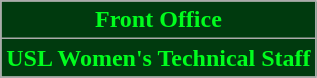<table class="wikitable">
<tr>
<th style="background:#003a0e; color:#00FE1E;" scope="col" colspan="2">Front Office<br>
</th>
</tr>
<tr>
<th style="background:#003a0e; color:#00FE1E;" scope="col" colspan="2">USL Women's Technical Staff<br>



</th>
</tr>
</table>
